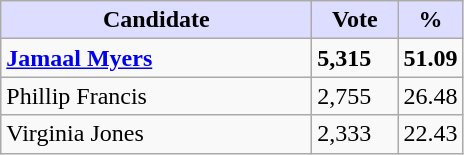<table class="wikitable">
<tr>
<th style="background:#ddf; width:200px;">Candidate</th>
<th style="background:#ddf; width:50px;">Vote</th>
<th style="background:#ddf; width:30px;">%</th>
</tr>
<tr>
<td><strong><a href='#'>Jamaal Myers</a></strong></td>
<td><strong>5,315</strong></td>
<td><strong>51.09</strong></td>
</tr>
<tr>
<td>Phillip Francis</td>
<td>2,755</td>
<td>26.48</td>
</tr>
<tr>
<td>Virginia Jones</td>
<td>2,333</td>
<td>22.43</td>
</tr>
</table>
